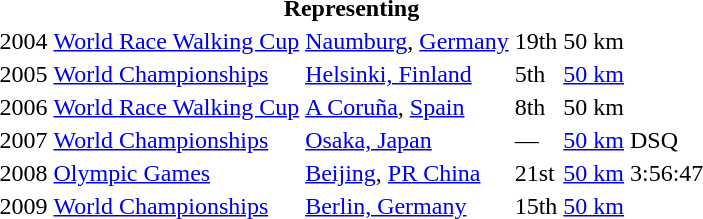<table>
<tr>
<th colspan="6">Representing </th>
</tr>
<tr>
<td>2004</td>
<td><a href='#'>World Race Walking Cup</a></td>
<td><a href='#'>Naumburg</a>, <a href='#'>Germany</a></td>
<td>19th</td>
<td>50 km</td>
<td></td>
</tr>
<tr>
<td>2005</td>
<td><a href='#'>World Championships</a></td>
<td><a href='#'>Helsinki, Finland</a></td>
<td>5th</td>
<td><a href='#'>50 km</a></td>
<td></td>
</tr>
<tr>
<td>2006</td>
<td><a href='#'>World Race Walking Cup</a></td>
<td><a href='#'>A Coruña</a>, <a href='#'>Spain</a></td>
<td>8th</td>
<td>50 km</td>
<td></td>
</tr>
<tr>
<td>2007</td>
<td><a href='#'>World Championships</a></td>
<td><a href='#'>Osaka, Japan</a></td>
<td>—</td>
<td><a href='#'>50 km</a></td>
<td>DSQ</td>
</tr>
<tr>
<td>2008</td>
<td><a href='#'>Olympic Games</a></td>
<td><a href='#'>Beijing</a>, <a href='#'>PR China</a></td>
<td>21st</td>
<td><a href='#'>50 km</a></td>
<td>3:56:47</td>
</tr>
<tr>
<td>2009</td>
<td><a href='#'>World Championships</a></td>
<td><a href='#'>Berlin, Germany</a></td>
<td>15th</td>
<td><a href='#'>50 km</a></td>
<td></td>
</tr>
</table>
